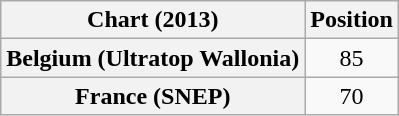<table class="wikitable sortable plainrowheaders" style="text-align:center">
<tr>
<th scope="col">Chart (2013)</th>
<th scope="col">Position</th>
</tr>
<tr>
<th scope="row">Belgium (Ultratop Wallonia)</th>
<td>85</td>
</tr>
<tr>
<th scope="row">France (SNEP)</th>
<td>70</td>
</tr>
</table>
